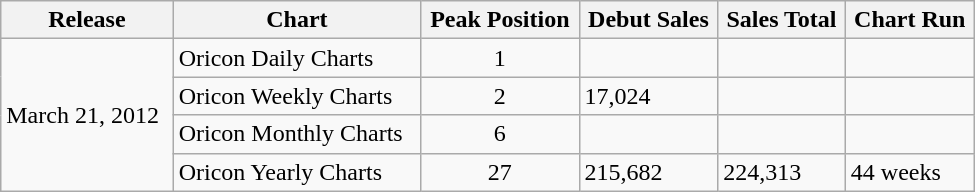<table class="wikitable" style="width:650px;">
<tr>
<th>Release</th>
<th>Chart</th>
<th>Peak Position</th>
<th>Debut Sales</th>
<th>Sales Total</th>
<th>Chart Run</th>
</tr>
<tr>
<td rowspan="4">March 21, 2012</td>
<td>Oricon Daily Charts</td>
<td style="text-align:center;">1</td>
<td></td>
<td></td>
<td></td>
</tr>
<tr>
<td>Oricon Weekly Charts</td>
<td style="text-align:center;">2</td>
<td>17,024</td>
<td></td>
<td></td>
</tr>
<tr>
<td>Oricon Monthly Charts</td>
<td style="text-align:center;">6</td>
<td></td>
<td></td>
<td></td>
</tr>
<tr>
<td>Oricon Yearly Charts</td>
<td style="text-align:center;">27</td>
<td>215,682</td>
<td>224,313</td>
<td>44 weeks</td>
</tr>
</table>
